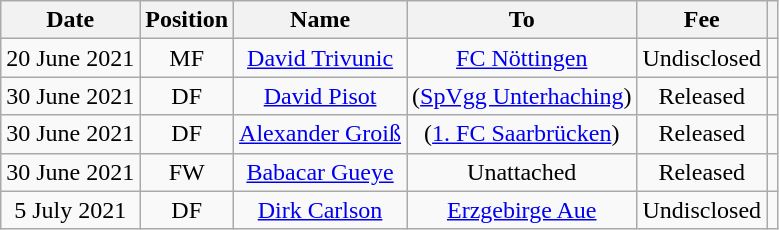<table class="wikitable" style="text-align:center;">
<tr>
<th>Date</th>
<th>Position</th>
<th>Name</th>
<th>To</th>
<th>Fee</th>
<th></th>
</tr>
<tr>
<td>20 June 2021</td>
<td>MF</td>
<td><a href='#'>David Trivunic</a></td>
<td><a href='#'>FC Nöttingen</a></td>
<td>Undisclosed</td>
<td></td>
</tr>
<tr>
<td>30 June 2021</td>
<td>DF</td>
<td><a href='#'>David Pisot</a></td>
<td>(<a href='#'>SpVgg Unterhaching</a>)</td>
<td>Released</td>
<td></td>
</tr>
<tr>
<td>30 June 2021</td>
<td>DF</td>
<td><a href='#'>Alexander Groiß</a></td>
<td>(<a href='#'>1. FC Saarbrücken</a>)</td>
<td>Released</td>
<td></td>
</tr>
<tr>
<td>30 June 2021</td>
<td>FW</td>
<td><a href='#'>Babacar Gueye</a></td>
<td>Unattached</td>
<td>Released</td>
<td></td>
</tr>
<tr>
<td>5 July 2021</td>
<td>DF</td>
<td><a href='#'>Dirk Carlson</a></td>
<td><a href='#'>Erzgebirge Aue</a></td>
<td>Undisclosed</td>
<td></td>
</tr>
</table>
